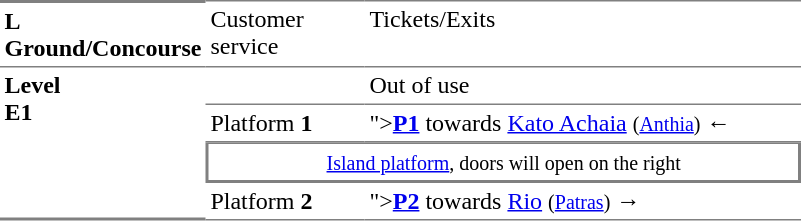<table table border=0 cellspacing=0 cellpadding=3>
<tr>
<td style="border-bottom:solid 1px gray;border-top:solid 2px gray;" width=50 valign=top><strong>L<br>Ground/Concourse</strong></td>
<td style="border-top:solid 1px gray;border-bottom:solid 1px gray;" width=100 valign=top>Customer service</td>
<td style="border-top:solid 1px gray;border-bottom:solid 1px gray;" width=285 valign=top>Tickets/Exits</td>
</tr>
<tr>
<td style="border-bottom:solid 2px gray;" rowspan=15 valign=top><strong>Level<br>Ε1</strong></td>
<td style="border-bottom:solid 1px gray;"></td>
<td style="border-bottom:solid 1px gray;">Out of use</td>
</tr>
<tr>
<td style="border-bottom:solid 1px gray;">Platform <span><strong>1</strong></span></td>
<td style="border-bottom:solid 1px gray;"><span>"><a href='#'><span><strong>P1</strong></span></a></span>  towards <a href='#'>Kato Achaia</a> <small>(<a href='#'>Anthia</a>)</small> ←</td>
</tr>
<tr>
<td style="border-top:solid 1px gray;border-right:solid 2px gray;border-left:solid 2px gray;border-bottom:solid 2px gray;text-align:center;" colspan=2><small><a href='#'>Island platform</a>, doors will open on the right</small></td>
</tr>
<tr>
<td style="border-bottom:solid 1px gray;">Platform <span><strong>2</strong></span></td>
<td style="border-bottom:solid 1px gray;"><span>"><a href='#'><span><strong>P2</strong></span></a></span>  towards <a href='#'>Rio</a> <small>(<a href='#'>Patras</a>)</small> →</td>
</tr>
</table>
